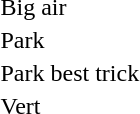<table>
<tr>
<td>Big air</td>
<td></td>
<td></td>
<td></td>
</tr>
<tr>
<td>Park</td>
<td></td>
<td></td>
<td></td>
</tr>
<tr>
<td>Park best trick</td>
<td></td>
<td></td>
<td></td>
</tr>
<tr>
<td>Vert</td>
<td></td>
<td></td>
<td></td>
</tr>
</table>
